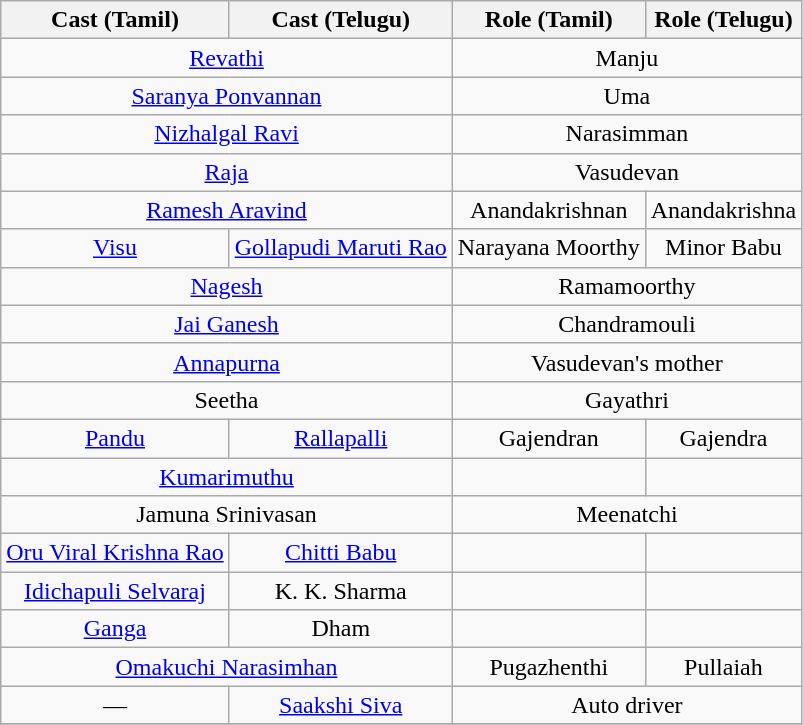<table class="wikitable">
<tr>
<th>Cast (Tamil)</th>
<th>Cast (Telugu)</th>
<th>Role (Tamil)</th>
<th>Role (Telugu)</th>
</tr>
<tr>
<td colspan="2" style="text-align:center;"><a href='#'>Revathi</a></td>
<td colspan="2" style="text-align:center;">Manju</td>
</tr>
<tr>
<td colspan="2" style="text-align:center;"><a href='#'>Saranya Ponvannan</a></td>
<td colspan="2" style="text-align:center;">Uma</td>
</tr>
<tr>
<td colspan="2" style="text-align:center;"><a href='#'>Nizhalgal Ravi</a></td>
<td colspan="2" style="text-align:center;">Narasimman</td>
</tr>
<tr>
<td colspan="2" style="text-align:center;"><a href='#'>Raja</a></td>
<td colspan="2" style="text-align:center;">Vasudevan</td>
</tr>
<tr>
<td colspan="2" style="text-align:center;"><a href='#'>Ramesh Aravind</a></td>
<td style="text-align:center;">Anandakrishnan</td>
<td style="text-align:center;">Anandakrishna</td>
</tr>
<tr>
<td style="text-align:center;"><a href='#'>Visu</a></td>
<td style="text-align:center;"><a href='#'>Gollapudi Maruti Rao</a></td>
<td style="text-align:center;">Narayana Moorthy</td>
<td style="text-align:center;">Minor Babu</td>
</tr>
<tr>
<td colspan="2" style="text-align:center;"><a href='#'>Nagesh</a></td>
<td colspan="2" style="text-align:center;">Ramamoorthy</td>
</tr>
<tr>
<td colspan="2" style="text-align:center;"><a href='#'>Jai Ganesh</a></td>
<td colspan="2" style="text-align:center;">Chandramouli</td>
</tr>
<tr>
<td colspan="2" style="text-align:center;"><a href='#'>Annapurna</a></td>
<td colspan="2" style="text-align:center;">Vasudevan's mother</td>
</tr>
<tr>
<td colspan="2" style="text-align:center;">Seetha</td>
<td colspan="2" style="text-align:center;">Gayathri</td>
</tr>
<tr>
<td style="text-align:center;"><a href='#'>Pandu</a></td>
<td style="text-align:center;"><a href='#'>Rallapalli</a></td>
<td style="text-align:center;">Gajendran</td>
<td style="text-align:center;">Gajendra</td>
</tr>
<tr>
<td colspan="2" style="text-align:center;"><a href='#'>Kumarimuthu</a></td>
<td></td>
<td></td>
</tr>
<tr>
<td colspan="2" style="text-align:center;">Jamuna Srinivasan</td>
<td colspan="2" style="text-align:center;">Meenatchi</td>
</tr>
<tr>
<td style="text-align:center;"><a href='#'>Oru Viral Krishna Rao</a></td>
<td style="text-align:center;"><a href='#'>Chitti Babu</a></td>
<td></td>
<td></td>
</tr>
<tr>
<td style="text-align:center;"><a href='#'>Idichapuli Selvaraj</a></td>
<td style="text-align:center;">K. K. Sharma</td>
<td></td>
<td></td>
</tr>
<tr>
<td style="text-align:center;"><a href='#'>Ganga</a></td>
<td style="text-align:center;">Dham</td>
<td></td>
<td></td>
</tr>
<tr>
<td colspan="2" style="text-align:center;"><a href='#'>Omakuchi Narasimhan</a></td>
<td style="text-align:center;">Pugazhenthi</td>
<td style="text-align:center;">Pullaiah</td>
</tr>
<tr>
<td style="text-align:center;">—</td>
<td style="text-align:center;"><a href='#'>Saakshi Siva</a></td>
<td colspan="2" style="text-align:center;">Auto driver</td>
</tr>
<tr>
</tr>
</table>
